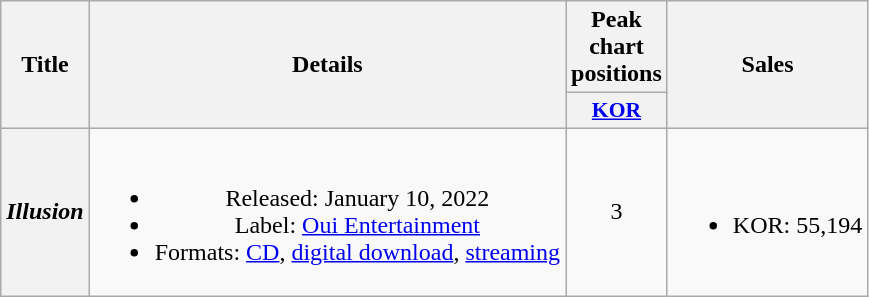<table class="wikitable plainrowheaders" style="text-align:center">
<tr>
<th scope="col" rowspan="2">Title</th>
<th scope="col" rowspan="2">Details</th>
<th scope="col">Peak chart<br>positions</th>
<th scope="col" rowspan="2">Sales</th>
</tr>
<tr>
<th scope="col" style="font-size:90%; width:2.5em"><a href='#'>KOR</a><br></th>
</tr>
<tr>
<th scope="row"><em>Illusion</em></th>
<td><br><ul><li>Released: January 10, 2022</li><li>Label: <a href='#'>Oui Entertainment</a></li><li>Formats: <a href='#'>CD</a>, <a href='#'>digital download</a>, <a href='#'>streaming</a></li></ul></td>
<td>3</td>
<td><br><ul><li>KOR: 55,194</li></ul></td>
</tr>
</table>
